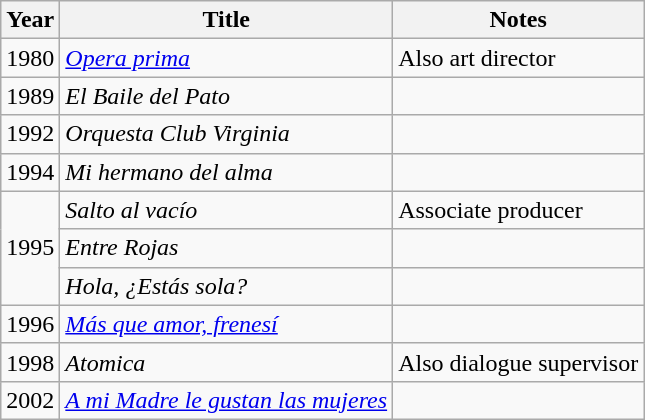<table class="wikitable">
<tr>
<th>Year</th>
<th>Title</th>
<th>Notes</th>
</tr>
<tr>
<td>1980</td>
<td><em><a href='#'>Opera prima</a></em></td>
<td>Also art director</td>
</tr>
<tr>
<td>1989</td>
<td><em>El Baile del Pato</em></td>
<td></td>
</tr>
<tr>
<td>1992</td>
<td><em>Orquesta Club Virginia</em></td>
<td></td>
</tr>
<tr>
<td>1994</td>
<td><em>Mi hermano del alma</em></td>
<td></td>
</tr>
<tr>
<td rowspan=3>1995</td>
<td><em>Salto al vacío</em></td>
<td>Associate producer</td>
</tr>
<tr>
<td><em>Entre Rojas</em></td>
<td></td>
</tr>
<tr>
<td><em>Hola, ¿Estás sola?</em></td>
<td></td>
</tr>
<tr>
<td>1996</td>
<td><em><a href='#'> Más que amor, frenesí</a></em></td>
<td></td>
</tr>
<tr>
<td>1998</td>
<td><em>Atomica</em></td>
<td>Also dialogue supervisor</td>
</tr>
<tr>
<td>2002</td>
<td><em><a href='#'>A mi Madre le gustan las mujeres</a></em></td>
<td></td>
</tr>
</table>
